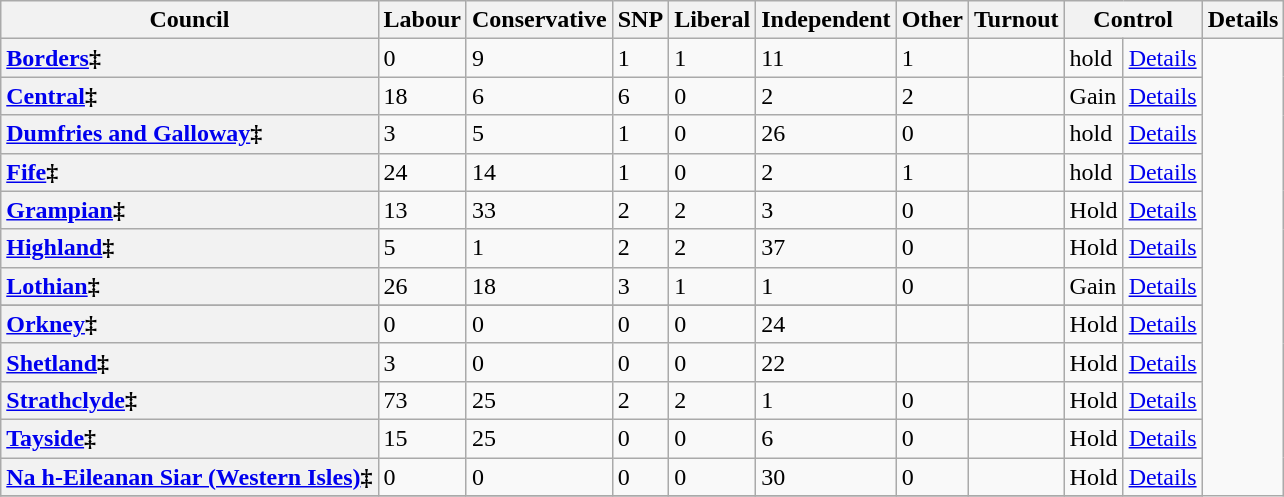<table class="wikitable">
<tr>
<th scope="col">Council</th>
<th scope="col">Labour</th>
<th scope="col">Conservative</th>
<th scope="col">SNP</th>
<th scope="col">Liberal</th>
<th scope="col">Independent</th>
<th scope="col">Other</th>
<th scope="col">Turnout</th>
<th scope="col" colspan=2>Control<br></th>
<th scope="col">Details</th>
</tr>
<tr>
<th scope="row" style="text-align: left;"><a href='#'>Borders</a>‡</th>
<td>0</td>
<td>9</td>
<td>1</td>
<td>1</td>
<td>11</td>
<td>1</td>
<td></td>
<td> hold</td>
<td><a href='#'>Details</a></td>
</tr>
<tr>
<th scope="row" style="text-align: left;"><a href='#'>Central</a>‡</th>
<td>18</td>
<td>6</td>
<td>6</td>
<td>0</td>
<td>2</td>
<td>2</td>
<td></td>
<td> Gain</td>
<td><a href='#'>Details</a></td>
</tr>
<tr>
<th scope="row" style="text-align: left;"><a href='#'>Dumfries and Galloway</a>‡</th>
<td>3</td>
<td>5</td>
<td>1</td>
<td>0</td>
<td>26</td>
<td>0</td>
<td></td>
<td> hold</td>
<td><a href='#'>Details</a></td>
</tr>
<tr>
<th scope="row" style="text-align: left;"><a href='#'>Fife</a>‡</th>
<td>24</td>
<td>14</td>
<td>1</td>
<td>0</td>
<td>2</td>
<td>1</td>
<td></td>
<td> hold</td>
<td><a href='#'>Details</a></td>
</tr>
<tr>
<th scope="row" style="text-align: left;"><a href='#'>Grampian</a>‡</th>
<td>13</td>
<td>33</td>
<td>2</td>
<td>2</td>
<td>3</td>
<td>0</td>
<td></td>
<td> Hold</td>
<td><a href='#'>Details</a></td>
</tr>
<tr>
<th scope="row" style="text-align: left;"><a href='#'>Highland</a>‡</th>
<td>5</td>
<td>1</td>
<td>2</td>
<td>2</td>
<td>37</td>
<td>0</td>
<td></td>
<td> Hold</td>
<td><a href='#'>Details</a></td>
</tr>
<tr>
<th scope="row" style="text-align: left;"><a href='#'>Lothian</a>‡</th>
<td>26</td>
<td>18</td>
<td>3</td>
<td>1</td>
<td>1</td>
<td>0</td>
<td></td>
<td> Gain</td>
<td><a href='#'>Details</a></td>
</tr>
<tr>
</tr>
<tr>
<th scope="row" style="text-align: left;"><a href='#'>Orkney</a>‡</th>
<td>0</td>
<td>0</td>
<td>0</td>
<td>0</td>
<td>24</td>
<td></td>
<td></td>
<td> Hold</td>
<td><a href='#'>Details</a></td>
</tr>
<tr>
<th scope="row" style="text-align: left;"><a href='#'>Shetland</a>‡</th>
<td>3</td>
<td>0</td>
<td>0</td>
<td>0</td>
<td>22</td>
<td></td>
<td></td>
<td> Hold</td>
<td><a href='#'>Details</a></td>
</tr>
<tr>
<th scope="row" style="text-align: left;"><a href='#'>Strathclyde</a>‡</th>
<td>73</td>
<td>25</td>
<td>2</td>
<td>2</td>
<td>1</td>
<td>0</td>
<td></td>
<td> Hold</td>
<td><a href='#'>Details</a></td>
</tr>
<tr>
<th scope="row" style="text-align: left;"><a href='#'>Tayside</a>‡</th>
<td>15</td>
<td>25</td>
<td>0</td>
<td>0</td>
<td>6</td>
<td>0</td>
<td></td>
<td> Hold</td>
<td><a href='#'>Details</a></td>
</tr>
<tr>
<th scope="row" style="text-align: left;"><a href='#'>Na h-Eileanan Siar (Western Isles)</a>‡</th>
<td>0</td>
<td>0</td>
<td>0</td>
<td>0</td>
<td>30</td>
<td>0</td>
<td></td>
<td> Hold</td>
<td><a href='#'>Details</a></td>
</tr>
<tr>
</tr>
</table>
